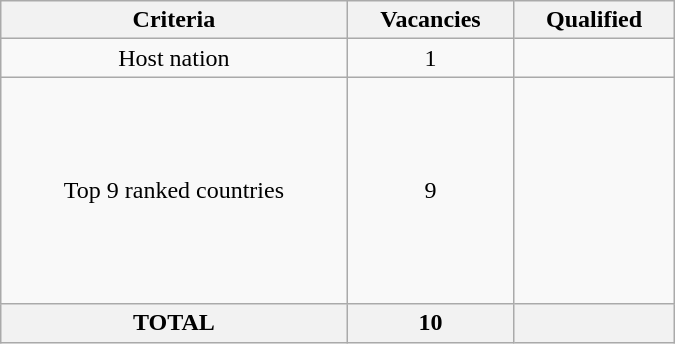<table class = "wikitable" width=450>
<tr>
<th>Criteria</th>
<th>Vacancies</th>
<th>Qualified</th>
</tr>
<tr>
<td align="center">Host nation</td>
<td align="center">1</td>
<td></td>
</tr>
<tr>
<td align="center">Top 9 ranked countries</td>
<td align="center">9</td>
<td><br><br><br><br><br><br><br><br></td>
</tr>
<tr>
<th>TOTAL</th>
<th>10</th>
<th></th>
</tr>
</table>
